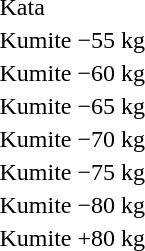<table>
<tr>
<td rowspan=2>Kata<br></td>
<td rowspan=2></td>
<td rowspan=2></td>
<td></td>
</tr>
<tr>
<td></td>
</tr>
<tr>
<td rowspan=2>Kumite −55 kg<br></td>
<td rowspan=2></td>
<td rowspan=2></td>
<td></td>
</tr>
<tr>
<td></td>
</tr>
<tr>
<td rowspan=2>Kumite −60 kg<br></td>
<td rowspan=2></td>
<td rowspan=2></td>
<td></td>
</tr>
<tr>
<td></td>
</tr>
<tr>
<td rowspan=2>Kumite −65 kg<br></td>
<td rowspan=2></td>
<td rowspan=2></td>
<td></td>
</tr>
<tr>
<td></td>
</tr>
<tr>
<td rowspan=2>Kumite −70 kg<br></td>
<td rowspan=2></td>
<td rowspan=2></td>
<td></td>
</tr>
<tr>
<td></td>
</tr>
<tr>
<td rowspan=2>Kumite −75 kg<br></td>
<td rowspan=2></td>
<td rowspan=2></td>
<td></td>
</tr>
<tr>
<td></td>
</tr>
<tr>
<td rowspan=2>Kumite −80 kg<br></td>
<td rowspan=2></td>
<td rowspan=2></td>
<td></td>
</tr>
<tr>
<td></td>
</tr>
<tr>
<td rowspan=2>Kumite +80 kg<br></td>
<td rowspan=2></td>
<td rowspan=2></td>
<td></td>
</tr>
<tr>
<td></td>
</tr>
</table>
